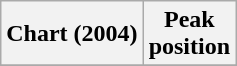<table class="wikitable plainrowheaders" style="text-align:center">
<tr>
<th scope="col">Chart (2004)</th>
<th scope="col">Peak<br>position</th>
</tr>
<tr>
</tr>
</table>
